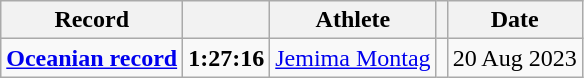<table class="wikitable">
<tr>
<th>Record</th>
<th></th>
<th>Athlete</th>
<th></th>
<th>Date</th>
</tr>
<tr>
<td><strong><a href='#'>Oceanian record</a></strong></td>
<td><strong>1:27:16</strong></td>
<td><a href='#'>Jemima Montag</a></td>
<td></td>
<td>20 Aug 2023</td>
</tr>
</table>
